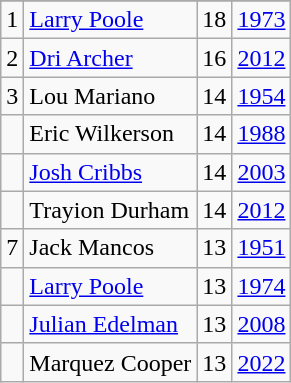<table class="wikitable" style="display:inline-table;">
<tr>
</tr>
<tr>
<td>1</td>
<td><a href='#'>Larry Poole</a></td>
<td>18</td>
<td><a href='#'>1973</a></td>
</tr>
<tr>
<td>2</td>
<td><a href='#'>Dri Archer</a></td>
<td>16</td>
<td><a href='#'>2012</a></td>
</tr>
<tr>
<td>3</td>
<td>Lou Mariano</td>
<td>14</td>
<td><a href='#'>1954</a></td>
</tr>
<tr>
<td></td>
<td>Eric Wilkerson</td>
<td>14</td>
<td><a href='#'>1988</a></td>
</tr>
<tr>
<td></td>
<td><a href='#'>Josh Cribbs</a></td>
<td>14</td>
<td><a href='#'>2003</a></td>
</tr>
<tr>
<td></td>
<td>Trayion Durham</td>
<td>14</td>
<td><a href='#'>2012</a></td>
</tr>
<tr>
<td>7</td>
<td>Jack Mancos</td>
<td>13</td>
<td><a href='#'>1951</a></td>
</tr>
<tr>
<td></td>
<td><a href='#'>Larry Poole</a></td>
<td>13</td>
<td><a href='#'>1974</a></td>
</tr>
<tr>
<td></td>
<td><a href='#'>Julian Edelman</a></td>
<td>13</td>
<td><a href='#'>2008</a></td>
</tr>
<tr>
<td></td>
<td>Marquez Cooper</td>
<td>13</td>
<td><a href='#'>2022</a></td>
</tr>
</table>
